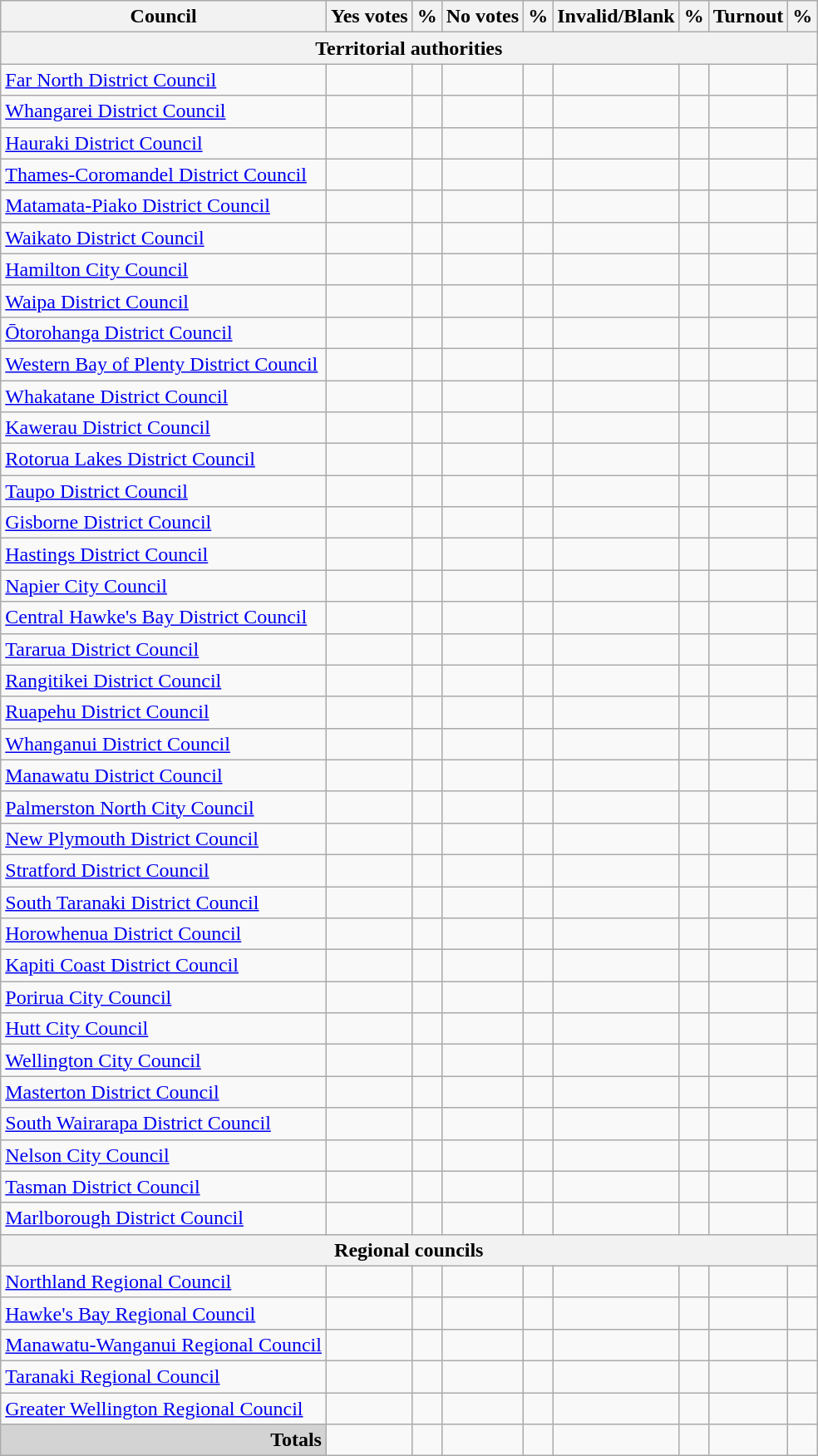<table class="wikitable">
<tr>
<th>Council</th>
<th> Yes votes</th>
<th>%</th>
<th>No votes</th>
<th>%</th>
<th>Invalid/Blank</th>
<th>%</th>
<th>Turnout</th>
<th>%</th>
</tr>
<tr>
<th colspan="9">Territorial authorities</th>
</tr>
<tr>
<td><a href='#'>Far North District Council</a></td>
<td></td>
<td></td>
<td></td>
<td></td>
<td></td>
<td></td>
<td></td>
<td></td>
</tr>
<tr>
<td><a href='#'>Whangarei District Council</a></td>
<td></td>
<td></td>
<td></td>
<td></td>
<td></td>
<td></td>
<td></td>
<td></td>
</tr>
<tr>
<td><a href='#'>Hauraki District Council</a></td>
<td></td>
<td></td>
<td></td>
<td></td>
<td></td>
<td></td>
<td></td>
<td></td>
</tr>
<tr>
<td><a href='#'>Thames-Coromandel District Council</a></td>
<td></td>
<td></td>
<td></td>
<td></td>
<td></td>
<td></td>
<td></td>
<td></td>
</tr>
<tr>
<td><a href='#'>Matamata-Piako District Council</a></td>
<td></td>
<td></td>
<td></td>
<td></td>
<td></td>
<td></td>
<td></td>
<td></td>
</tr>
<tr>
<td><a href='#'>Waikato District Council</a></td>
<td></td>
<td></td>
<td></td>
<td></td>
<td></td>
<td></td>
<td></td>
<td></td>
</tr>
<tr>
<td><a href='#'>Hamilton City Council</a></td>
<td></td>
<td></td>
<td></td>
<td></td>
<td></td>
<td></td>
<td></td>
<td></td>
</tr>
<tr>
<td><a href='#'>Waipa District Council</a></td>
<td></td>
<td></td>
<td></td>
<td></td>
<td></td>
<td></td>
<td></td>
<td></td>
</tr>
<tr>
<td><a href='#'>Ōtorohanga District Council</a></td>
<td></td>
<td></td>
<td></td>
<td></td>
<td></td>
<td></td>
<td></td>
<td></td>
</tr>
<tr>
<td><a href='#'>Western Bay of Plenty District Council</a></td>
<td></td>
<td></td>
<td></td>
<td></td>
<td></td>
<td></td>
<td></td>
<td></td>
</tr>
<tr>
<td><a href='#'>Whakatane District Council</a></td>
<td></td>
<td></td>
<td></td>
<td></td>
<td></td>
<td></td>
<td></td>
<td></td>
</tr>
<tr>
<td><a href='#'>Kawerau District Council</a></td>
<td></td>
<td></td>
<td></td>
<td></td>
<td></td>
<td></td>
<td></td>
<td></td>
</tr>
<tr>
<td><a href='#'>Rotorua Lakes District Council</a></td>
<td></td>
<td></td>
<td></td>
<td></td>
<td></td>
<td></td>
<td></td>
<td></td>
</tr>
<tr>
<td><a href='#'>Taupo District Council</a></td>
<td></td>
<td></td>
<td></td>
<td></td>
<td></td>
<td></td>
<td></td>
<td></td>
</tr>
<tr>
<td><a href='#'>Gisborne District Council</a></td>
<td></td>
<td></td>
<td></td>
<td></td>
<td></td>
<td></td>
<td></td>
<td></td>
</tr>
<tr>
<td><a href='#'>Hastings District Council</a></td>
<td></td>
<td></td>
<td></td>
<td></td>
<td></td>
<td></td>
<td></td>
<td></td>
</tr>
<tr>
<td><a href='#'>Napier City Council</a></td>
<td></td>
<td></td>
<td></td>
<td></td>
<td></td>
<td></td>
<td></td>
<td></td>
</tr>
<tr>
<td><a href='#'>Central Hawke's Bay District Council</a></td>
<td></td>
<td></td>
<td></td>
<td></td>
<td></td>
<td></td>
<td></td>
<td></td>
</tr>
<tr>
<td><a href='#'>Tararua District Council</a></td>
<td></td>
<td></td>
<td></td>
<td></td>
<td></td>
<td></td>
<td></td>
<td></td>
</tr>
<tr>
<td><a href='#'>Rangitikei District Council</a></td>
<td></td>
<td></td>
<td></td>
<td></td>
<td></td>
<td></td>
<td></td>
<td></td>
</tr>
<tr>
<td><a href='#'>Ruapehu District Council</a></td>
<td></td>
<td></td>
<td></td>
<td></td>
<td></td>
<td></td>
<td></td>
<td></td>
</tr>
<tr>
<td><a href='#'>Whanganui District Council</a></td>
<td></td>
<td></td>
<td></td>
<td></td>
<td></td>
<td></td>
<td></td>
<td></td>
</tr>
<tr>
<td><a href='#'>Manawatu District Council</a></td>
<td></td>
<td></td>
<td></td>
<td></td>
<td></td>
<td></td>
<td></td>
<td></td>
</tr>
<tr>
<td><a href='#'>Palmerston North City Council</a></td>
<td></td>
<td></td>
<td></td>
<td></td>
<td></td>
<td></td>
<td></td>
<td></td>
</tr>
<tr>
<td><a href='#'>New Plymouth District Council</a></td>
<td></td>
<td></td>
<td></td>
<td></td>
<td></td>
<td></td>
<td></td>
<td></td>
</tr>
<tr>
<td><a href='#'>Stratford District Council</a></td>
<td></td>
<td></td>
<td></td>
<td></td>
<td></td>
<td></td>
<td></td>
<td></td>
</tr>
<tr>
<td><a href='#'>South Taranaki District Council</a></td>
<td></td>
<td></td>
<td></td>
<td></td>
<td></td>
<td></td>
<td></td>
<td></td>
</tr>
<tr>
<td><a href='#'>Horowhenua District Council</a></td>
<td></td>
<td></td>
<td></td>
<td></td>
<td></td>
<td></td>
<td></td>
<td></td>
</tr>
<tr>
<td><a href='#'>Kapiti Coast District Council</a></td>
<td></td>
<td></td>
<td></td>
<td></td>
<td></td>
<td></td>
<td></td>
<td></td>
</tr>
<tr>
<td><a href='#'>Porirua City Council</a></td>
<td></td>
<td></td>
<td></td>
<td></td>
<td></td>
<td></td>
<td></td>
<td></td>
</tr>
<tr>
<td><a href='#'>Hutt City Council</a></td>
<td></td>
<td></td>
<td></td>
<td></td>
<td></td>
<td></td>
<td></td>
<td></td>
</tr>
<tr>
<td><a href='#'>Wellington City Council</a></td>
<td></td>
<td></td>
<td></td>
<td></td>
<td></td>
<td></td>
<td></td>
<td></td>
</tr>
<tr>
<td><a href='#'>Masterton District Council</a></td>
<td></td>
<td></td>
<td></td>
<td></td>
<td></td>
<td></td>
<td></td>
<td></td>
</tr>
<tr>
<td><a href='#'>South Wairarapa District Council</a></td>
<td></td>
<td></td>
<td></td>
<td></td>
<td></td>
<td></td>
<td></td>
<td></td>
</tr>
<tr>
<td><a href='#'>Nelson City Council</a></td>
<td></td>
<td></td>
<td></td>
<td></td>
<td></td>
<td></td>
<td></td>
<td></td>
</tr>
<tr>
<td><a href='#'>Tasman District Council</a></td>
<td></td>
<td></td>
<td></td>
<td></td>
<td></td>
<td></td>
<td></td>
<td></td>
</tr>
<tr>
<td><a href='#'>Marlborough District Council</a></td>
<td></td>
<td></td>
<td></td>
<td></td>
<td></td>
<td></td>
<td></td>
<td></td>
</tr>
<tr>
<th colspan="9">Regional councils</th>
</tr>
<tr>
<td><a href='#'>Northland Regional Council</a></td>
<td></td>
<td></td>
<td></td>
<td></td>
<td></td>
<td></td>
<td></td>
<td></td>
</tr>
<tr>
<td><a href='#'>Hawke's Bay Regional Council</a></td>
<td></td>
<td></td>
<td></td>
<td></td>
<td></td>
<td></td>
<td></td>
<td></td>
</tr>
<tr>
<td><a href='#'>Manawatu-Wanganui Regional Council</a></td>
<td></td>
<td></td>
<td></td>
<td></td>
<td></td>
<td></td>
<td></td>
<td></td>
</tr>
<tr>
<td><a href='#'>Taranaki Regional Council</a></td>
<td></td>
<td></td>
<td></td>
<td></td>
<td></td>
<td></td>
<td></td>
<td></td>
</tr>
<tr>
<td><a href='#'>Greater Wellington Regional Council</a></td>
<td></td>
<td></td>
<td></td>
<td></td>
<td></td>
<td></td>
<td></td>
<td></td>
</tr>
<tr>
<td style="background-color:lightgrey;text-align:right"><strong>Totals</strong></td>
<td></td>
<td></td>
<td></td>
<td></td>
<td></td>
<td></td>
<td></td>
<td></td>
</tr>
</table>
